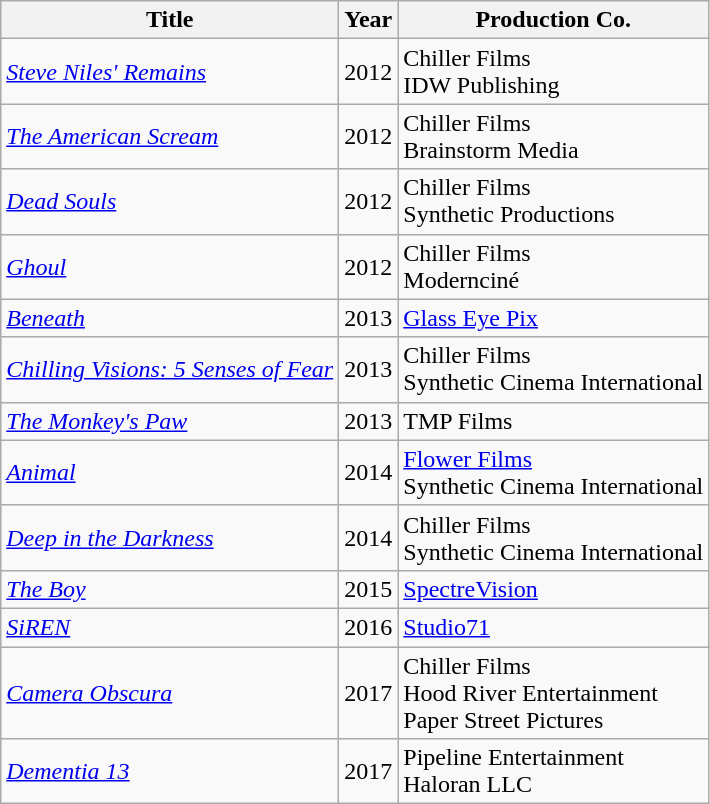<table class="wikitable">
<tr>
<th>Title</th>
<th>Year</th>
<th>Production Co.</th>
</tr>
<tr>
<td><em><a href='#'>Steve Niles' Remains</a></em></td>
<td>2012</td>
<td>Chiller Films<br>IDW Publishing</td>
</tr>
<tr>
<td><em><a href='#'>The American Scream</a></em></td>
<td>2012</td>
<td>Chiller Films<br>Brainstorm Media</td>
</tr>
<tr>
<td><em><a href='#'>Dead Souls</a></em></td>
<td>2012</td>
<td>Chiller Films<br>Synthetic Productions</td>
</tr>
<tr>
<td><em><a href='#'>Ghoul</a></em></td>
<td>2012</td>
<td>Chiller Films<br>Modernciné</td>
</tr>
<tr>
<td><em><a href='#'>Beneath</a></em></td>
<td>2013</td>
<td><a href='#'>Glass Eye Pix</a></td>
</tr>
<tr>
<td><em><a href='#'>Chilling Visions: 5 Senses of Fear</a></em></td>
<td>2013</td>
<td>Chiller Films<br>Synthetic Cinema International</td>
</tr>
<tr>
<td><em><a href='#'>The Monkey's Paw</a></em></td>
<td>2013</td>
<td>TMP Films</td>
</tr>
<tr>
<td><em><a href='#'>Animal</a></em></td>
<td>2014</td>
<td><a href='#'>Flower Films</a><br>Synthetic Cinema International</td>
</tr>
<tr>
<td><em><a href='#'>Deep in the Darkness</a></em></td>
<td>2014</td>
<td>Chiller Films<br>Synthetic Cinema International</td>
</tr>
<tr>
<td><em><a href='#'>The Boy</a></em></td>
<td>2015</td>
<td><a href='#'>SpectreVision</a></td>
</tr>
<tr>
<td><em><a href='#'>SiREN</a></em></td>
<td>2016</td>
<td><a href='#'>Studio71</a></td>
</tr>
<tr>
<td><em><a href='#'>Camera Obscura</a></em></td>
<td>2017</td>
<td>Chiller Films<br>Hood River Entertainment<br>Paper Street Pictures</td>
</tr>
<tr>
<td><em><a href='#'>Dementia 13</a></em></td>
<td>2017</td>
<td>Pipeline Entertainment<br>Haloran LLC</td>
</tr>
</table>
